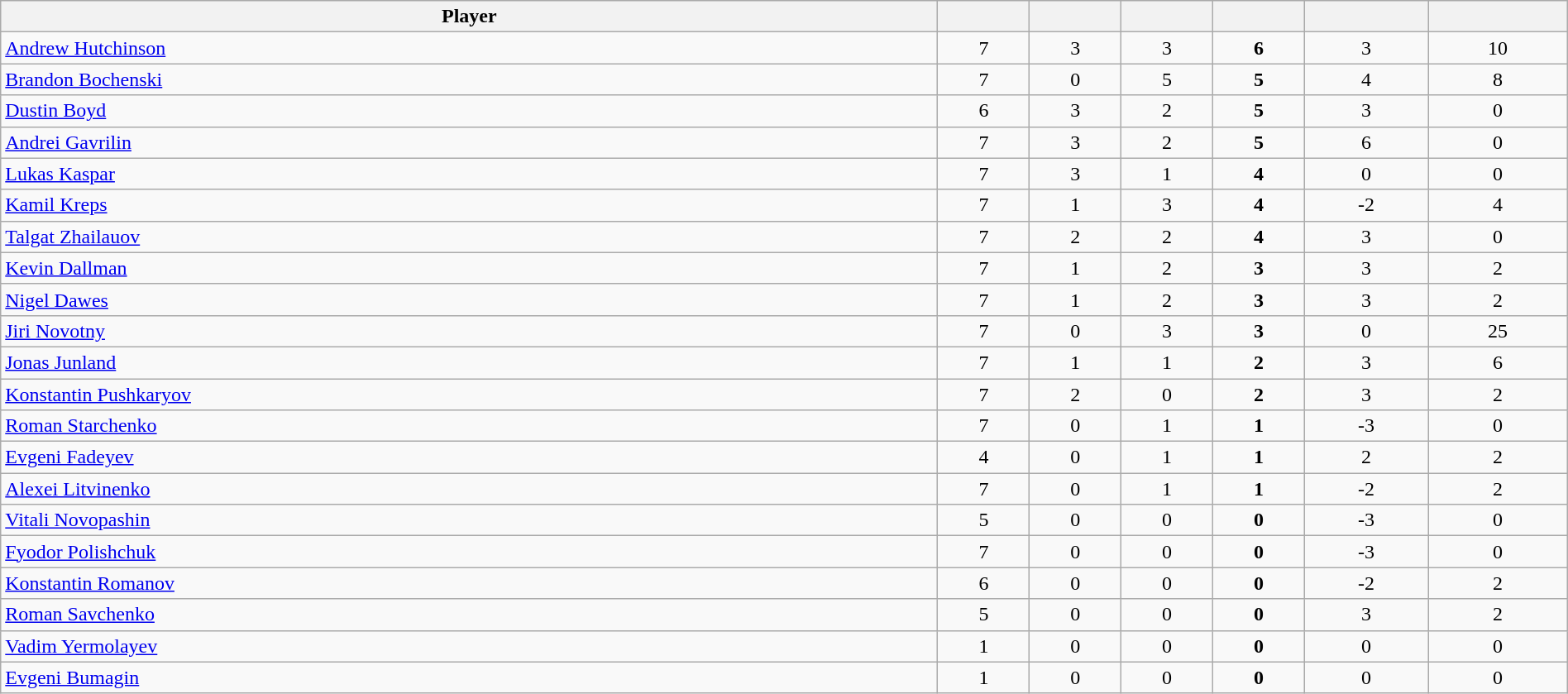<table class="wikitable sortable" style="width:100%; text-align:center;">
<tr align=center>
<th>Player</th>
<th></th>
<th></th>
<th></th>
<th></th>
<th data-sort-type="number"></th>
<th></th>
</tr>
<tr align=center>
<td align=left><a href='#'>Andrew Hutchinson</a></td>
<td>7</td>
<td>3</td>
<td>3</td>
<td><strong>6</strong></td>
<td>3</td>
<td>10</td>
</tr>
<tr align=center>
<td align=left><a href='#'>Brandon Bochenski</a></td>
<td>7</td>
<td>0</td>
<td>5</td>
<td><strong>5</strong></td>
<td>4</td>
<td>8</td>
</tr>
<tr align=center>
<td align=left><a href='#'>Dustin Boyd</a></td>
<td>6</td>
<td>3</td>
<td>2</td>
<td><strong>5</strong></td>
<td>3</td>
<td>0</td>
</tr>
<tr align=center>
<td align=left><a href='#'>Andrei Gavrilin</a></td>
<td>7</td>
<td>3</td>
<td>2</td>
<td><strong>5</strong></td>
<td>6</td>
<td>0</td>
</tr>
<tr align=center>
<td align=left><a href='#'>Lukas Kaspar</a></td>
<td>7</td>
<td>3</td>
<td>1</td>
<td><strong>4</strong></td>
<td>0</td>
<td>0</td>
</tr>
<tr align=center>
<td align=left><a href='#'>Kamil Kreps</a></td>
<td>7</td>
<td>1</td>
<td>3</td>
<td><strong>4</strong></td>
<td>-2</td>
<td>4</td>
</tr>
<tr align=center>
<td align=left><a href='#'>Talgat Zhailauov</a></td>
<td>7</td>
<td>2</td>
<td>2</td>
<td><strong>4</strong></td>
<td>3</td>
<td>0</td>
</tr>
<tr align=center>
<td align=left><a href='#'>Kevin Dallman</a></td>
<td>7</td>
<td>1</td>
<td>2</td>
<td><strong>3</strong></td>
<td>3</td>
<td>2</td>
</tr>
<tr align=center>
<td align=left><a href='#'>Nigel Dawes</a></td>
<td>7</td>
<td>1</td>
<td>2</td>
<td><strong>3</strong></td>
<td>3</td>
<td>2</td>
</tr>
<tr align=center>
<td align=left><a href='#'>Jiri Novotny</a></td>
<td>7</td>
<td>0</td>
<td>3</td>
<td><strong>3</strong></td>
<td>0</td>
<td>25</td>
</tr>
<tr align=center>
<td align=left><a href='#'>Jonas Junland</a></td>
<td>7</td>
<td>1</td>
<td>1</td>
<td><strong>2</strong></td>
<td>3</td>
<td>6</td>
</tr>
<tr align=center>
<td align=left><a href='#'>Konstantin Pushkaryov</a></td>
<td>7</td>
<td>2</td>
<td>0</td>
<td><strong>2</strong></td>
<td>3</td>
<td>2</td>
</tr>
<tr align=center>
<td align=left><a href='#'>Roman Starchenko</a></td>
<td>7</td>
<td>0</td>
<td>1</td>
<td><strong>1</strong></td>
<td>-3</td>
<td>0</td>
</tr>
<tr align=center>
<td align=left><a href='#'>Evgeni Fadeyev</a></td>
<td>4</td>
<td>0</td>
<td>1</td>
<td><strong>1</strong></td>
<td>2</td>
<td>2</td>
</tr>
<tr align=center>
<td align=left><a href='#'>Alexei Litvinenko</a></td>
<td>7</td>
<td>0</td>
<td>1</td>
<td><strong>1</strong></td>
<td>-2</td>
<td>2</td>
</tr>
<tr align=center>
<td align=left><a href='#'>Vitali Novopashin</a></td>
<td>5</td>
<td>0</td>
<td>0</td>
<td><strong>0</strong></td>
<td>-3</td>
<td>0</td>
</tr>
<tr align=center>
<td align=left><a href='#'>Fyodor Polishchuk</a></td>
<td>7</td>
<td>0</td>
<td>0</td>
<td><strong>0</strong></td>
<td>-3</td>
<td>0</td>
</tr>
<tr align=center>
<td align=left><a href='#'>Konstantin Romanov</a></td>
<td>6</td>
<td>0</td>
<td>0</td>
<td><strong>0</strong></td>
<td>-2</td>
<td>2</td>
</tr>
<tr align=center>
<td align=left><a href='#'>Roman Savchenko</a></td>
<td>5</td>
<td>0</td>
<td>0</td>
<td><strong>0</strong></td>
<td>3</td>
<td>2</td>
</tr>
<tr align=center>
<td align=left><a href='#'>Vadim Yermolayev</a></td>
<td>1</td>
<td>0</td>
<td>0</td>
<td><strong>0</strong></td>
<td>0</td>
<td>0</td>
</tr>
<tr align=center>
<td align=left><a href='#'>Evgeni Bumagin</a></td>
<td>1</td>
<td>0</td>
<td>0</td>
<td><strong>0</strong></td>
<td>0</td>
<td>0</td>
</tr>
</table>
